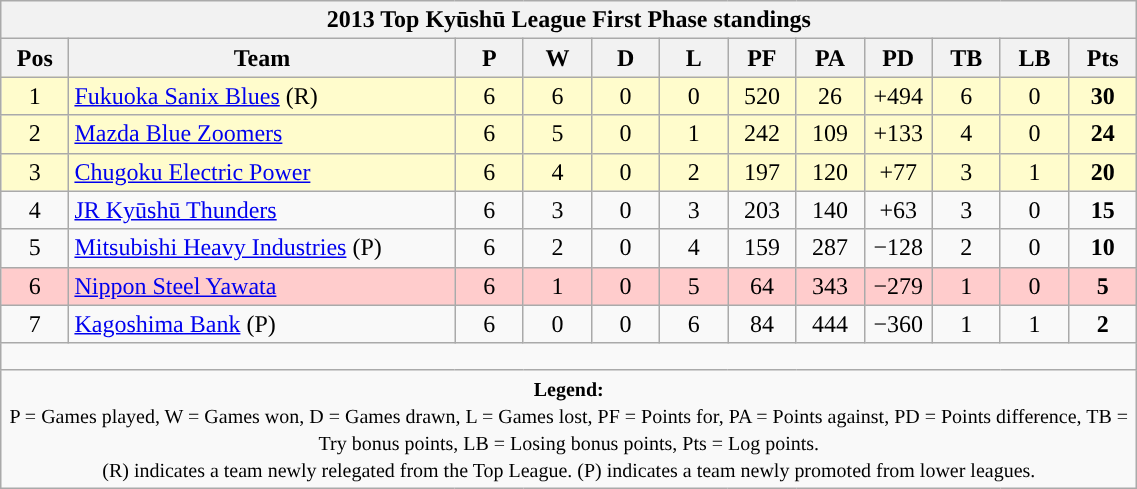<table class="wikitable" style="text-align:center; font-size:100%; width:60%;">
<tr>
<th colspan="100%" cellpadding="0" cellspacing="0"><strong>2013 Top Kyūshū League First Phase standings</strong></th>
</tr>
<tr>
<th style="width:6%;">Pos</th>
<th style="width:34%;">Team</th>
<th style="width:6%;">P</th>
<th style="width:6%;">W</th>
<th style="width:6%;">D</th>
<th style="width:6%;">L</th>
<th style="width:6%;">PF</th>
<th style="width:6%;">PA</th>
<th style="width:6%;">PD</th>
<th style="width:6%;">TB</th>
<th style="width:6%;">LB</th>
<th style="width:6%;">Pts<br></th>
</tr>
<tr style="background:#FFFCCC;">
<td>1</td>
<td style="text-align:left;"><a href='#'>Fukuoka Sanix Blues</a> (R)</td>
<td>6</td>
<td>6</td>
<td>0</td>
<td>0</td>
<td>520</td>
<td>26</td>
<td>+494</td>
<td>6</td>
<td>0</td>
<td><strong>30</strong></td>
</tr>
<tr style="background:#FFFCCC;">
<td>2</td>
<td style="text-align:left;"><a href='#'>Mazda Blue Zoomers</a></td>
<td>6</td>
<td>5</td>
<td>0</td>
<td>1</td>
<td>242</td>
<td>109</td>
<td>+133</td>
<td>4</td>
<td>0</td>
<td><strong>24</strong></td>
</tr>
<tr style="background:#FFFCCC;">
<td>3</td>
<td style="text-align:left;"><a href='#'>Chugoku Electric Power</a></td>
<td>6</td>
<td>4</td>
<td>0</td>
<td>2</td>
<td>197</td>
<td>120</td>
<td>+77</td>
<td>3</td>
<td>1</td>
<td><strong>20</strong></td>
</tr>
<tr>
<td>4</td>
<td style="text-align:left;"><a href='#'>JR Kyūshū Thunders</a></td>
<td>6</td>
<td>3</td>
<td>0</td>
<td>3</td>
<td>203</td>
<td>140</td>
<td>+63</td>
<td>3</td>
<td>0</td>
<td><strong>15</strong></td>
</tr>
<tr>
<td>5</td>
<td style="text-align:left;"><a href='#'>Mitsubishi Heavy Industries</a> (P)</td>
<td>6</td>
<td>2</td>
<td>0</td>
<td>4</td>
<td>159</td>
<td>287</td>
<td>−128</td>
<td>2</td>
<td>0</td>
<td><strong>10</strong></td>
</tr>
<tr style="background:#FFCCCC;">
<td>6</td>
<td style="text-align:left;"><a href='#'>Nippon Steel Yawata</a></td>
<td>6</td>
<td>1</td>
<td>0</td>
<td>5</td>
<td>64</td>
<td>343</td>
<td>−279</td>
<td>1</td>
<td>0</td>
<td><strong>5</strong></td>
</tr>
<tr>
<td>7</td>
<td style="text-align:left;"><a href='#'>Kagoshima Bank</a> (P)</td>
<td>6</td>
<td>0</td>
<td>0</td>
<td>6</td>
<td>84</td>
<td>444</td>
<td>−360</td>
<td>1</td>
<td>1</td>
<td><strong>2</strong></td>
</tr>
<tr>
<td colspan="100%" style="height:10px;"></td>
</tr>
<tr>
<td colspan="100%"><small><strong>Legend:</strong> <br> P = Games played, W = Games won, D = Games drawn, L = Games lost, PF = Points for, PA = Points against, PD = Points difference, TB = Try bonus points, LB = Losing bonus points, Pts = Log points. <br> (R) indicates a team newly relegated from the Top League. (P) indicates a team newly promoted from lower leagues.</small></td>
</tr>
</table>
